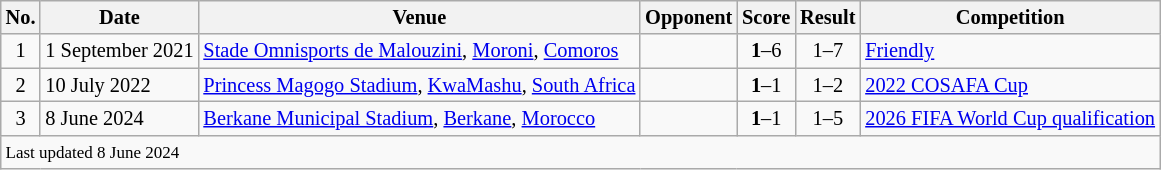<table class="wikitable" style="font-size:85%;">
<tr>
<th>No.</th>
<th>Date</th>
<th>Venue</th>
<th>Opponent</th>
<th>Score</th>
<th>Result</th>
<th>Competition</th>
</tr>
<tr>
<td align="center">1</td>
<td>1 September 2021</td>
<td><a href='#'>Stade Omnisports de Malouzini</a>, <a href='#'>Moroni</a>, <a href='#'>Comoros</a></td>
<td></td>
<td align=center><strong>1</strong>–6</td>
<td align=center>1–7</td>
<td><a href='#'>Friendly</a></td>
</tr>
<tr>
<td align="center">2</td>
<td>10 July 2022</td>
<td><a href='#'>Princess Magogo Stadium</a>, <a href='#'>KwaMashu</a>, <a href='#'>South Africa</a></td>
<td></td>
<td align=center><strong>1</strong>–1</td>
<td align=center>1–2</td>
<td><a href='#'>2022 COSAFA Cup</a></td>
</tr>
<tr>
<td align="center">3</td>
<td>8 June 2024</td>
<td><a href='#'>Berkane Municipal Stadium</a>, <a href='#'>Berkane</a>, <a href='#'>Morocco</a></td>
<td></td>
<td align=center><strong>1</strong>–1</td>
<td align=center>1–5</td>
<td><a href='#'>2026 FIFA World Cup qualification</a></td>
</tr>
<tr>
<td colspan="7"><small>Last updated 8 June 2024</small></td>
</tr>
</table>
